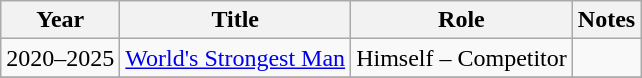<table class="wikitable sortable">
<tr>
<th>Year</th>
<th>Title</th>
<th>Role</th>
<th>Notes</th>
</tr>
<tr>
<td>2020–2025</td>
<td><a href='#'>World's Strongest Man</a></td>
<td>Himself – Competitor</td>
<td></td>
</tr>
<tr>
</tr>
</table>
